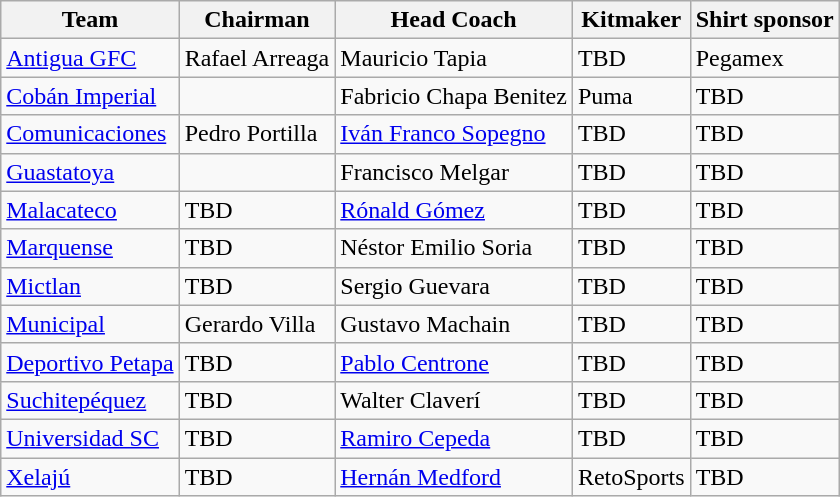<table class="wikitable sortable" style="text-align: left;">
<tr>
<th>Team</th>
<th>Chairman</th>
<th>Head Coach</th>
<th>Kitmaker</th>
<th>Shirt sponsor</th>
</tr>
<tr>
<td><a href='#'>Antigua GFC</a></td>
<td> Rafael Arreaga</td>
<td> Mauricio Tapia</td>
<td>TBD</td>
<td>Pegamex</td>
</tr>
<tr>
<td><a href='#'>Cobán Imperial</a></td>
<td></td>
<td> Fabricio Chapa Benitez</td>
<td>Puma</td>
<td>TBD</td>
</tr>
<tr>
<td><a href='#'>Comunicaciones</a></td>
<td> Pedro Portilla</td>
<td> <a href='#'>Iván Franco Sopegno</a></td>
<td>TBD</td>
<td>TBD</td>
</tr>
<tr>
<td><a href='#'>Guastatoya</a></td>
<td></td>
<td> Francisco Melgar</td>
<td>TBD</td>
<td>TBD</td>
</tr>
<tr>
<td><a href='#'>Malacateco</a></td>
<td> TBD</td>
<td> <a href='#'>Rónald Gómez</a></td>
<td>TBD</td>
<td>TBD</td>
</tr>
<tr>
<td><a href='#'>Marquense</a></td>
<td> TBD</td>
<td> Néstor Emilio Soria</td>
<td>TBD</td>
<td>TBD</td>
</tr>
<tr>
<td><a href='#'>Mictlan</a></td>
<td> TBD</td>
<td> Sergio Guevara</td>
<td>TBD</td>
<td>TBD</td>
</tr>
<tr>
<td><a href='#'>Municipal</a></td>
<td> Gerardo Villa</td>
<td> Gustavo Machain</td>
<td>TBD</td>
<td>TBD</td>
</tr>
<tr>
<td><a href='#'>Deportivo Petapa</a></td>
<td> TBD</td>
<td> <a href='#'>Pablo Centrone</a></td>
<td>TBD</td>
<td>TBD</td>
</tr>
<tr>
<td><a href='#'>Suchitepéquez</a></td>
<td> TBD</td>
<td> Walter Claverí</td>
<td>TBD</td>
<td>TBD</td>
</tr>
<tr>
<td><a href='#'>Universidad SC</a></td>
<td> TBD</td>
<td> <a href='#'>Ramiro Cepeda</a></td>
<td>TBD</td>
<td>TBD</td>
</tr>
<tr>
<td><a href='#'>Xelajú</a></td>
<td> TBD</td>
<td> <a href='#'>Hernán Medford</a></td>
<td>RetoSports</td>
<td>TBD</td>
</tr>
</table>
